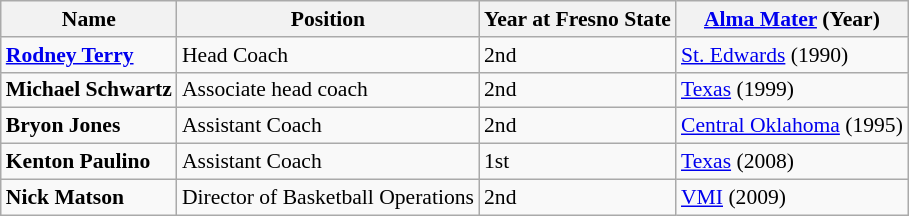<table class="wikitable" style="white-space:nowrap; font-size:90%;">
<tr>
<th>Name</th>
<th>Position</th>
<th>Year at Fresno State</th>
<th><a href='#'>Alma Mater</a> (Year)</th>
</tr>
<tr>
<td><strong><a href='#'>Rodney Terry</a></strong></td>
<td>Head Coach</td>
<td>2nd</td>
<td><a href='#'>St. Edwards</a> (1990)</td>
</tr>
<tr>
<td><strong>Michael Schwartz</strong></td>
<td>Associate head coach</td>
<td>2nd</td>
<td><a href='#'>Texas</a> (1999)</td>
</tr>
<tr>
<td><strong>Bryon Jones</strong></td>
<td>Assistant Coach</td>
<td>2nd</td>
<td><a href='#'>Central Oklahoma</a> (1995)</td>
</tr>
<tr>
<td><strong>Kenton Paulino</strong></td>
<td>Assistant Coach</td>
<td>1st</td>
<td><a href='#'>Texas</a> (2008)</td>
</tr>
<tr>
<td><strong>Nick Matson</strong></td>
<td>Director of Basketball Operations</td>
<td>2nd</td>
<td><a href='#'>VMI</a> (2009)</td>
</tr>
</table>
